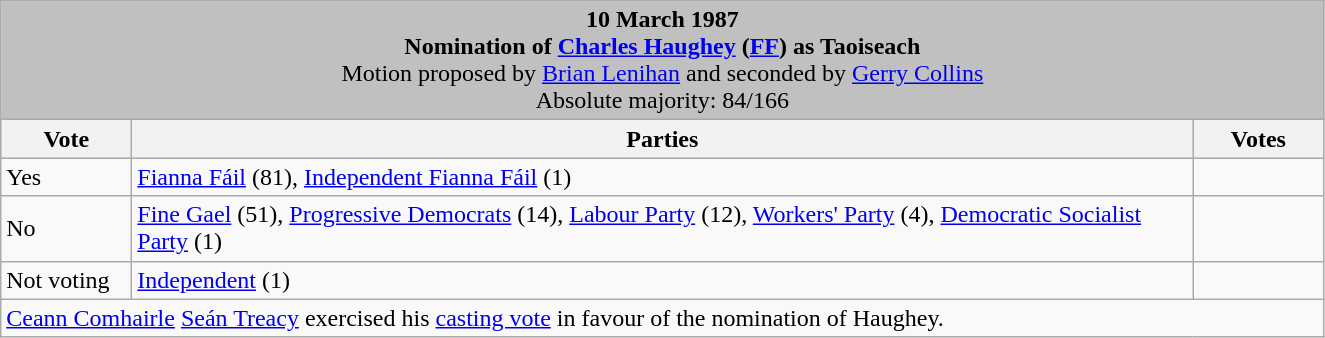<table class="wikitable">
<tr>
<td colspan="3" bgcolor="#C0C0C0" align="center"><strong>10 March 1987<br>Nomination of <a href='#'>Charles Haughey</a> (<a href='#'>FF</a>) as Taoiseach</strong><br>Motion proposed by <a href='#'>Brian Lenihan</a> and seconded by <a href='#'>Gerry Collins</a><br>Absolute majority: 84/166</td>
</tr>
<tr bgcolor="#D8D8D8">
<th width=80px>Vote</th>
<th width=700px>Parties</th>
<th width=80px>Votes</th>
</tr>
<tr>
<td>Yes</td>
<td><a href='#'>Fianna Fáil</a> (81), <a href='#'>Independent Fianna Fáil</a> (1)</td>
<td></td>
</tr>
<tr>
<td>No</td>
<td><a href='#'>Fine Gael</a> (51), <a href='#'>Progressive Democrats</a> (14), <a href='#'>Labour Party</a> (12), <a href='#'>Workers' Party</a> (4), <a href='#'>Democratic Socialist Party</a> (1)</td>
<td></td>
</tr>
<tr>
<td>Not voting</td>
<td><a href='#'>Independent</a> (1)</td>
<td></td>
</tr>
<tr>
<td colspan=3><a href='#'>Ceann Comhairle</a> <a href='#'>Seán Treacy</a> exercised his <a href='#'>casting vote</a> in favour of the nomination of Haughey.</td>
</tr>
</table>
